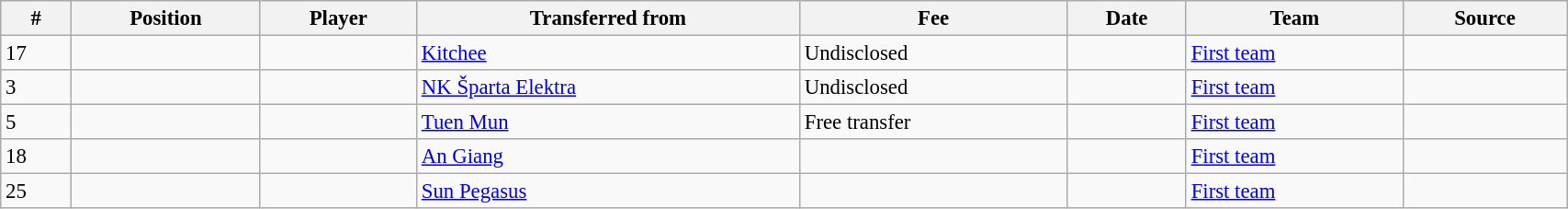<table width=90% class="wikitable sortable" style="text-align:center; font-size:95%; text-align:left">
<tr>
<th><strong>#</strong></th>
<th><strong>Position </strong></th>
<th><strong>Player </strong></th>
<th><strong>Transferred from</strong></th>
<th><strong>Fee</strong></th>
<th><strong>Date </strong></th>
<th><strong>Team</strong></th>
<th><strong>Source</strong></th>
</tr>
<tr>
<td>17</td>
<td></td>
<td></td>
<td> <a href='#'>Kitchee</a></td>
<td>Undisclosed</td>
<td></td>
<td><a href='#'>First team</a></td>
<td></td>
</tr>
<tr>
<td>3</td>
<td></td>
<td></td>
<td> <a href='#'>NK Šparta Elektra</a></td>
<td>Undisclosed</td>
<td></td>
<td><a href='#'>First team</a></td>
<td></td>
</tr>
<tr>
<td>5</td>
<td></td>
<td></td>
<td> <a href='#'>Tuen Mun</a></td>
<td>Free transfer</td>
<td></td>
<td><a href='#'>First team</a></td>
<td></td>
</tr>
<tr>
<td>18</td>
<td></td>
<td></td>
<td> <a href='#'>An Giang</a></td>
<td></td>
<td></td>
<td><a href='#'>First team</a></td>
<td></td>
</tr>
<tr>
<td>25</td>
<td></td>
<td></td>
<td><a href='#'>Sun Pegasus</a></td>
<td></td>
<td></td>
<td><a href='#'>First team</a></td>
<td></td>
</tr>
</table>
